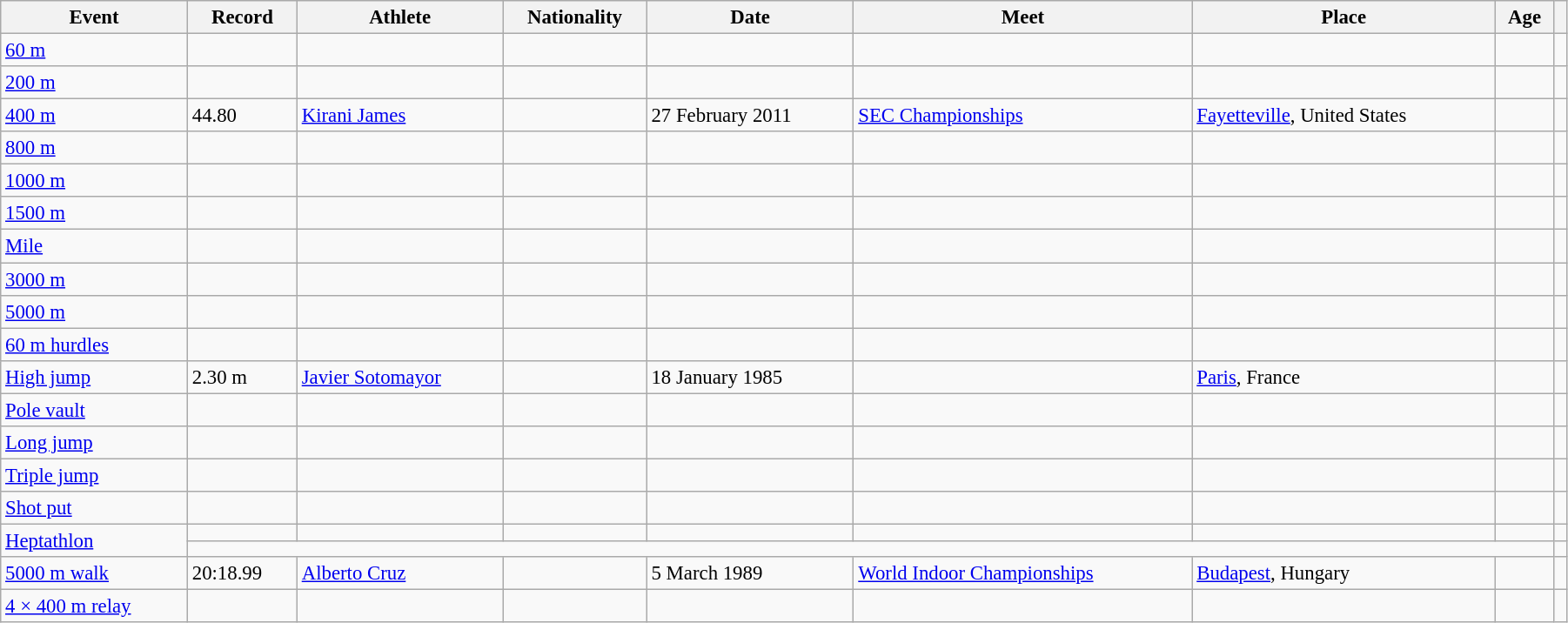<table class=wikitable style="width: 95%; font-size: 95%;">
<tr>
<th>Event</th>
<th>Record</th>
<th>Athlete</th>
<th>Nationality</th>
<th>Date</th>
<th>Meet</th>
<th>Place</th>
<th>Age</th>
<th></th>
</tr>
<tr>
<td><a href='#'>60 m</a></td>
<td></td>
<td></td>
<td></td>
<td></td>
<td></td>
<td></td>
<td></td>
<td></td>
</tr>
<tr>
<td><a href='#'>200 m</a></td>
<td></td>
<td></td>
<td></td>
<td></td>
<td></td>
<td></td>
<td></td>
<td></td>
</tr>
<tr>
<td><a href='#'>400 m</a></td>
<td>44.80</td>
<td><a href='#'>Kirani James</a></td>
<td></td>
<td>27 February 2011</td>
<td><a href='#'>SEC Championships</a></td>
<td><a href='#'>Fayetteville</a>, United States</td>
<td></td>
<td></td>
</tr>
<tr>
<td><a href='#'>800 m</a></td>
<td></td>
<td></td>
<td></td>
<td></td>
<td></td>
<td></td>
<td></td>
<td></td>
</tr>
<tr>
<td><a href='#'>1000 m</a></td>
<td></td>
<td></td>
<td></td>
<td></td>
<td></td>
<td></td>
<td></td>
<td></td>
</tr>
<tr>
<td><a href='#'>1500 m</a></td>
<td></td>
<td></td>
<td></td>
<td></td>
<td></td>
<td></td>
<td></td>
<td></td>
</tr>
<tr>
<td><a href='#'>Mile</a></td>
<td></td>
<td></td>
<td></td>
<td></td>
<td></td>
<td></td>
<td></td>
<td></td>
</tr>
<tr>
<td><a href='#'>3000 m</a></td>
<td></td>
<td></td>
<td></td>
<td></td>
<td></td>
<td></td>
<td></td>
<td></td>
</tr>
<tr>
<td><a href='#'>5000 m</a></td>
<td></td>
<td></td>
<td></td>
<td></td>
<td></td>
<td></td>
<td></td>
<td></td>
</tr>
<tr>
<td><a href='#'>60 m hurdles</a></td>
<td></td>
<td></td>
<td></td>
<td></td>
<td></td>
<td></td>
<td></td>
<td></td>
</tr>
<tr>
<td><a href='#'>High jump</a></td>
<td>2.30 m</td>
<td><a href='#'>Javier Sotomayor</a></td>
<td></td>
<td>18 January 1985</td>
<td></td>
<td><a href='#'>Paris</a>, France</td>
<td></td>
<td></td>
</tr>
<tr>
<td><a href='#'>Pole vault</a></td>
<td></td>
<td></td>
<td></td>
<td></td>
<td></td>
<td></td>
<td></td>
<td></td>
</tr>
<tr>
<td><a href='#'>Long jump</a></td>
<td></td>
<td></td>
<td></td>
<td></td>
<td></td>
<td></td>
<td></td>
<td></td>
</tr>
<tr>
<td><a href='#'>Triple jump</a></td>
<td></td>
<td></td>
<td></td>
<td></td>
<td></td>
<td></td>
<td></td>
<td></td>
</tr>
<tr>
<td><a href='#'>Shot put</a></td>
<td></td>
<td></td>
<td></td>
<td></td>
<td></td>
<td></td>
<td></td>
<td></td>
</tr>
<tr>
<td rowspan=2><a href='#'>Heptathlon</a></td>
<td></td>
<td></td>
<td></td>
<td></td>
<td></td>
<td></td>
<td></td>
<td></td>
</tr>
<tr>
<td colspan=7></td>
<td></td>
</tr>
<tr>
<td><a href='#'>5000 m walk</a></td>
<td>20:18.99</td>
<td><a href='#'>Alberto Cruz</a></td>
<td></td>
<td>5 March 1989</td>
<td><a href='#'>World Indoor Championships</a></td>
<td><a href='#'>Budapest</a>, Hungary</td>
<td></td>
<td></td>
</tr>
<tr>
<td><a href='#'>4 × 400 m relay</a></td>
<td></td>
<td></td>
<td></td>
<td></td>
<td></td>
<td></td>
<td></td>
<td></td>
</tr>
</table>
